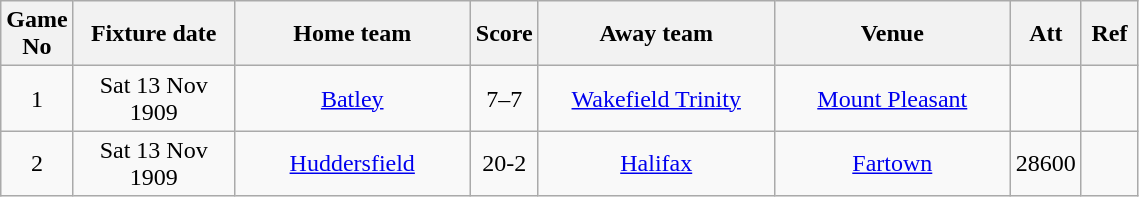<table class="wikitable" style="text-align:center;">
<tr>
<th width=20 abbr="No">Game No</th>
<th width=100 abbr="Date">Fixture date</th>
<th width=150 abbr="Home team">Home team</th>
<th width=20 abbr="Score">Score</th>
<th width=150 abbr="Away team">Away team</th>
<th width=150 abbr="Venue">Venue</th>
<th width=30 abbr="Att">Att</th>
<th width=30 abbr="Ref">Ref</th>
</tr>
<tr>
<td>1</td>
<td>Sat 13 Nov 1909</td>
<td><a href='#'>Batley</a></td>
<td>7–7</td>
<td><a href='#'>Wakefield Trinity</a></td>
<td><a href='#'>Mount Pleasant</a></td>
<td></td>
<td></td>
</tr>
<tr>
<td>2</td>
<td>Sat 13 Nov 1909</td>
<td><a href='#'>Huddersfield</a></td>
<td>20-2</td>
<td><a href='#'>Halifax</a></td>
<td><a href='#'>Fartown</a></td>
<td>28600</td>
<td></td>
</tr>
</table>
